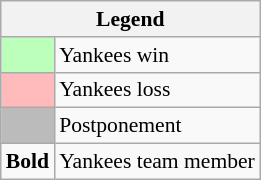<table class="wikitable" style="font-size:90%">
<tr>
<th colspan=2>Legend</th>
</tr>
<tr>
<td style="background:#bfb;"> </td>
<td>Yankees win</td>
</tr>
<tr>
<td style="background:#fbb;"> </td>
<td>Yankees loss</td>
</tr>
<tr>
<td style="background:#bbb;"> </td>
<td>Postponement</td>
</tr>
<tr>
<td><strong>Bold</strong></td>
<td>Yankees team member</td>
</tr>
</table>
